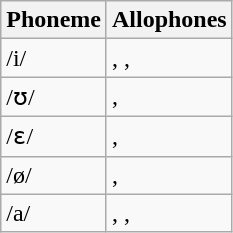<table class="wikitable">
<tr>
<th>Phoneme</th>
<th>Allophones</th>
</tr>
<tr>
<td>/i/</td>
<td>, , </td>
</tr>
<tr>
<td>/ʊ/</td>
<td>, </td>
</tr>
<tr>
<td>/ɛ/</td>
<td>, </td>
</tr>
<tr>
<td>/ø/</td>
<td>, </td>
</tr>
<tr>
<td>/a/</td>
<td>, , </td>
</tr>
</table>
